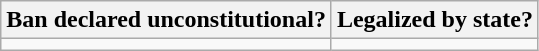<table class="wikitable">
<tr>
<th>Ban declared unconstitutional?</th>
<th>Legalized by state?</th>
</tr>
<tr>
<td></td>
<td></td>
</tr>
</table>
